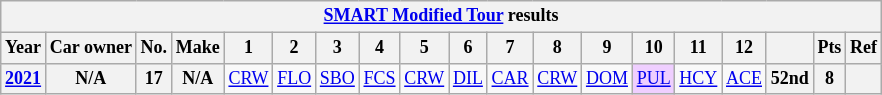<table class="wikitable" style="text-align:center; font-size:75%">
<tr>
<th colspan=38><a href='#'>SMART Modified Tour</a> results</th>
</tr>
<tr>
<th>Year</th>
<th>Car owner</th>
<th>No.</th>
<th>Make</th>
<th>1</th>
<th>2</th>
<th>3</th>
<th>4</th>
<th>5</th>
<th>6</th>
<th>7</th>
<th>8</th>
<th>9</th>
<th>10</th>
<th>11</th>
<th>12</th>
<th></th>
<th>Pts</th>
<th>Ref</th>
</tr>
<tr>
<th><a href='#'>2021</a></th>
<th>N/A</th>
<th>17</th>
<th>N/A</th>
<td><a href='#'>CRW</a></td>
<td><a href='#'>FLO</a></td>
<td><a href='#'>SBO</a></td>
<td><a href='#'>FCS</a></td>
<td><a href='#'>CRW</a></td>
<td><a href='#'>DIL</a></td>
<td><a href='#'>CAR</a></td>
<td><a href='#'>CRW</a></td>
<td><a href='#'>DOM</a></td>
<td style="background:#EFCFFF;"><a href='#'>PUL</a><br></td>
<td><a href='#'>HCY</a></td>
<td><a href='#'>ACE</a></td>
<th>52nd</th>
<th>8</th>
<th></th>
</tr>
</table>
